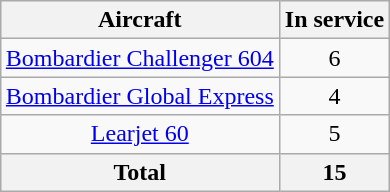<table class="wikitable" style="margin:0.5em auto; text-align:center">
<tr>
<th>Aircraft</th>
<th>In service</th>
</tr>
<tr>
<td><a href='#'>Bombardier Challenger 604</a></td>
<td style="text-align:center">6</td>
</tr>
<tr>
<td><a href='#'>Bombardier Global Express</a></td>
<td style="text-align:center">4</td>
</tr>
<tr>
<td><a href='#'>Learjet 60</a></td>
<td style="text-align:center">5</td>
</tr>
<tr>
<th>Total</th>
<th>15</th>
</tr>
</table>
